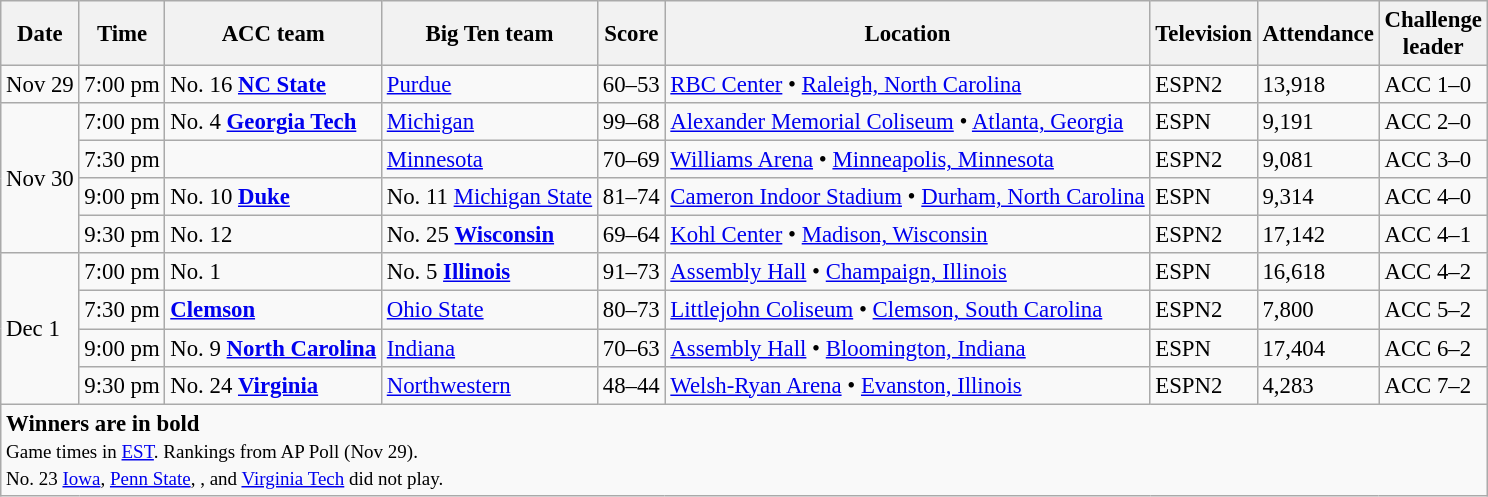<table class="wikitable" style="font-size: 95%">
<tr>
<th>Date</th>
<th>Time</th>
<th>ACC team</th>
<th>Big Ten team</th>
<th>Score</th>
<th>Location</th>
<th>Television</th>
<th>Attendance</th>
<th>Challenge<br>leader</th>
</tr>
<tr>
<td>Nov 29</td>
<td>7:00 pm</td>
<td>No. 16 <strong><a href='#'>NC State</a></strong></td>
<td><a href='#'>Purdue</a></td>
<td>60–53</td>
<td><a href='#'>RBC Center</a> • <a href='#'>Raleigh, North Carolina</a></td>
<td>ESPN2</td>
<td>13,918</td>
<td>ACC 1–0</td>
</tr>
<tr>
<td rowspan=4>Nov 30</td>
<td>7:00 pm</td>
<td>No. 4 <strong><a href='#'>Georgia Tech</a></strong></td>
<td><a href='#'>Michigan</a></td>
<td>99–68</td>
<td><a href='#'>Alexander Memorial Coliseum</a> • <a href='#'>Atlanta, Georgia</a></td>
<td>ESPN</td>
<td>9,191</td>
<td>ACC 2–0</td>
</tr>
<tr>
<td>7:30 pm</td>
<td><strong></strong></td>
<td><a href='#'>Minnesota</a></td>
<td>70–69</td>
<td><a href='#'>Williams Arena</a> • <a href='#'>Minneapolis, Minnesota</a></td>
<td>ESPN2</td>
<td>9,081</td>
<td>ACC 3–0</td>
</tr>
<tr>
<td>9:00 pm</td>
<td>No. 10 <strong><a href='#'>Duke</a></strong></td>
<td>No. 11 <a href='#'>Michigan State</a></td>
<td>81–74</td>
<td><a href='#'>Cameron Indoor Stadium</a> • <a href='#'>Durham, North Carolina</a></td>
<td>ESPN</td>
<td>9,314</td>
<td>ACC 4–0</td>
</tr>
<tr>
<td>9:30 pm</td>
<td>No. 12 </td>
<td>No. 25 <strong><a href='#'>Wisconsin</a></strong></td>
<td>69–64</td>
<td><a href='#'>Kohl Center</a> • <a href='#'>Madison, Wisconsin</a></td>
<td>ESPN2</td>
<td>17,142</td>
<td>ACC 4–1</td>
</tr>
<tr>
<td rowspan=4>Dec 1</td>
<td>7:00 pm</td>
<td>No. 1 </td>
<td>No. 5 <strong><a href='#'>Illinois</a></strong></td>
<td>91–73</td>
<td><a href='#'>Assembly Hall</a> • <a href='#'>Champaign, Illinois</a></td>
<td>ESPN</td>
<td>16,618</td>
<td>ACC 4–2</td>
</tr>
<tr>
<td>7:30 pm</td>
<td><strong><a href='#'>Clemson</a></strong></td>
<td><a href='#'>Ohio State</a></td>
<td>80–73</td>
<td><a href='#'>Littlejohn Coliseum</a> • <a href='#'>Clemson, South Carolina</a></td>
<td>ESPN2</td>
<td>7,800</td>
<td>ACC 5–2</td>
</tr>
<tr>
<td>9:00 pm</td>
<td>No. 9 <strong><a href='#'>North Carolina</a></strong></td>
<td><a href='#'>Indiana</a></td>
<td>70–63</td>
<td><a href='#'>Assembly Hall</a> • <a href='#'>Bloomington, Indiana</a></td>
<td>ESPN</td>
<td>17,404</td>
<td>ACC 6–2</td>
</tr>
<tr>
<td>9:30 pm</td>
<td>No. 24 <strong><a href='#'>Virginia</a></strong></td>
<td><a href='#'>Northwestern</a></td>
<td>48–44</td>
<td><a href='#'>Welsh-Ryan Arena</a> • <a href='#'>Evanston, Illinois</a></td>
<td>ESPN2</td>
<td>4,283</td>
<td>ACC 7–2</td>
</tr>
<tr>
<td colspan=9><strong>Winners are in bold</strong><br><small>Game times in <a href='#'>EST</a>. Rankings from AP Poll (Nov 29).<br>No. 23 <a href='#'>Iowa</a>, <a href='#'>Penn State</a>,  , and <a href='#'>Virginia Tech</a> did not play.</small></td>
</tr>
</table>
